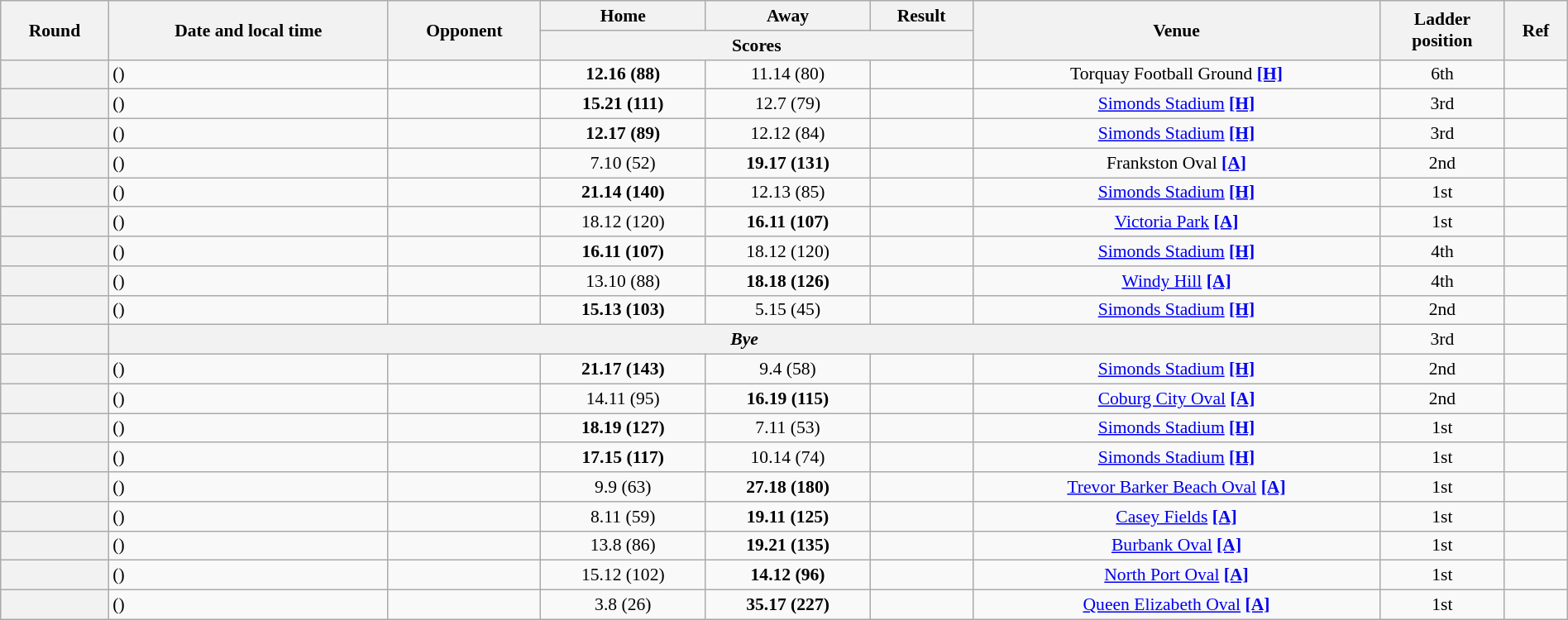<table class="wikitable plainrowheaders" style="font-size:90%; width:100%; text-align:center;">
<tr>
<th scope="col" rowspan="2">Round</th>
<th scope="col" rowspan="2">Date and local time</th>
<th scope="col" rowspan="2">Opponent</th>
<th scope="col">Home</th>
<th scope="col">Away</th>
<th scope="col">Result</th>
<th scope="col" rowspan="2">Venue</th>
<th scope="col" rowspan="2">Ladder<br>position</th>
<th scope="col" class="unsortable" rowspan=2>Ref</th>
</tr>
<tr>
<th scope="col" colspan="3">Scores</th>
</tr>
<tr>
<th scope="row"></th>
<td align=left> ()</td>
<td align=left></td>
<td><strong>12.16 (88)</strong></td>
<td>11.14 (80)</td>
<td></td>
<td>Torquay Football Ground <span></span><a href='#'><strong>[H]</strong></a></td>
<td>6th</td>
<td></td>
</tr>
<tr>
<th scope="row"></th>
<td align=left> ()</td>
<td align=left></td>
<td><strong>15.21 (111)</strong></td>
<td>12.7 (79)</td>
<td></td>
<td><a href='#'>Simonds Stadium</a> <span></span><a href='#'><strong>[H]</strong></a></td>
<td>3rd</td>
<td></td>
</tr>
<tr>
<th scope="row"></th>
<td align=left> ()</td>
<td align=left></td>
<td><strong>12.17 (89)</strong></td>
<td>12.12 (84)</td>
<td></td>
<td><a href='#'>Simonds Stadium</a> <span></span><a href='#'><strong>[H]</strong></a></td>
<td>3rd</td>
<td></td>
</tr>
<tr>
<th scope="row"></th>
<td align=left> ()</td>
<td align=left></td>
<td>7.10 (52)</td>
<td><strong>19.17 (131)</strong></td>
<td></td>
<td>Frankston Oval <span></span><a href='#'><strong>[A]</strong></a></td>
<td>2nd</td>
<td></td>
</tr>
<tr>
<th scope="row"></th>
<td align=left> ()</td>
<td align=left></td>
<td><strong>21.14 (140)</strong></td>
<td>12.13 (85)</td>
<td></td>
<td><a href='#'>Simonds Stadium</a> <span></span><a href='#'><strong>[H]</strong></a></td>
<td>1st</td>
<td></td>
</tr>
<tr>
<th scope="row"></th>
<td align=left> ()</td>
<td align=left></td>
<td>18.12 (120)</td>
<td><strong>16.11 (107)</strong></td>
<td></td>
<td><a href='#'>Victoria Park</a> <span></span><a href='#'><strong>[A]</strong></a></td>
<td>1st</td>
<td></td>
</tr>
<tr>
<th scope="row"></th>
<td align=left> ()</td>
<td align=left></td>
<td><strong>16.11 (107)</strong></td>
<td>18.12 (120)</td>
<td></td>
<td><a href='#'>Simonds Stadium</a> <span></span><a href='#'><strong>[H]</strong></a></td>
<td>4th</td>
<td></td>
</tr>
<tr>
<th scope="row"></th>
<td align=left> ()</td>
<td align=left></td>
<td>13.10 (88)</td>
<td><strong>18.18 (126)</strong></td>
<td></td>
<td><a href='#'>Windy Hill</a> <span></span><a href='#'><strong>[A]</strong></a></td>
<td>4th</td>
<td></td>
</tr>
<tr>
<th scope="row"></th>
<td align=left> ()</td>
<td align=left></td>
<td><strong>15.13 (103)</strong></td>
<td>5.15 (45)</td>
<td></td>
<td><a href='#'>Simonds Stadium</a> <span></span><a href='#'><strong>[H]</strong></a></td>
<td>2nd</td>
<td></td>
</tr>
<tr>
<th scope="row"></th>
<th colspan=6><span><em>Bye</em></span></th>
<td>3rd</td>
<td></td>
</tr>
<tr>
<th scope="row"></th>
<td align=left> ()</td>
<td align=left></td>
<td><strong>21.17 (143)</strong></td>
<td>9.4 (58)</td>
<td></td>
<td><a href='#'>Simonds Stadium</a> <span></span><a href='#'><strong>[H]</strong></a></td>
<td>2nd</td>
<td></td>
</tr>
<tr>
<th scope="row"></th>
<td align=left> ()</td>
<td align=left></td>
<td>14.11 (95)</td>
<td><strong>16.19 (115)</strong></td>
<td></td>
<td><a href='#'>Coburg City Oval</a> <span></span><a href='#'><strong>[A]</strong></a></td>
<td>2nd</td>
<td></td>
</tr>
<tr>
<th scope="row"></th>
<td align=left> ()</td>
<td align=left></td>
<td><strong>18.19 (127)</strong></td>
<td>7.11 (53)</td>
<td></td>
<td><a href='#'>Simonds Stadium</a> <span></span><a href='#'><strong>[H]</strong></a></td>
<td>1st</td>
<td></td>
</tr>
<tr>
<th scope="row"></th>
<td align=left> ()</td>
<td align=left></td>
<td><strong>17.15 (117)</strong></td>
<td>10.14 (74)</td>
<td></td>
<td><a href='#'>Simonds Stadium</a> <span></span><a href='#'><strong>[H]</strong></a></td>
<td>1st</td>
<td></td>
</tr>
<tr>
<th scope="row"></th>
<td align=left> ()</td>
<td align=left></td>
<td>9.9 (63)</td>
<td><strong>27.18 (180)</strong></td>
<td></td>
<td><a href='#'>Trevor Barker Beach Oval</a> <span></span><a href='#'><strong>[A]</strong></a></td>
<td>1st</td>
<td></td>
</tr>
<tr>
<th scope="row"></th>
<td align=left> ()</td>
<td align=left></td>
<td>8.11 (59)</td>
<td><strong>19.11 (125)</strong></td>
<td></td>
<td><a href='#'>Casey Fields</a> <span></span><a href='#'><strong>[A]</strong></a></td>
<td>1st</td>
<td></td>
</tr>
<tr>
<th scope="row"></th>
<td align=left> ()</td>
<td align=left></td>
<td>13.8 (86)</td>
<td><strong>19.21 (135)</strong></td>
<td></td>
<td><a href='#'>Burbank Oval</a> <span></span><a href='#'><strong>[A]</strong></a></td>
<td>1st</td>
<td></td>
</tr>
<tr>
<th scope="row"></th>
<td align=left> ()</td>
<td align=left></td>
<td>15.12 (102)</td>
<td><strong>14.12 (96)</strong></td>
<td></td>
<td><a href='#'>North Port Oval</a> <span></span><a href='#'><strong>[A]</strong></a></td>
<td>1st</td>
<td></td>
</tr>
<tr>
<th scope="row"></th>
<td align=left> ()</td>
<td align=left></td>
<td>3.8 (26)</td>
<td><strong>35.17 (227)</strong></td>
<td></td>
<td><a href='#'>Queen Elizabeth Oval</a> <span></span><a href='#'><strong>[A]</strong></a></td>
<td>1st</td>
<td></td>
</tr>
</table>
